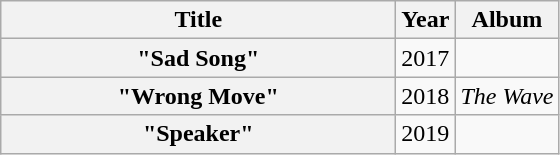<table class="wikitable plainrowheaders" style="text-align:center;" border="1">
<tr>
<th scope="col" style="width:16em;">Title</th>
<th scope="col">Year</th>
<th scope="col">Album</th>
</tr>
<tr>
<th scope="row">"Sad Song" <br></th>
<td>2017</td>
<td></td>
</tr>
<tr>
<th scope="row">"Wrong Move"<br></th>
<td>2018</td>
<td><em>The Wave</em></td>
</tr>
<tr>
<th scope="row">"Speaker"<br></th>
<td>2019</td>
<td></td>
</tr>
</table>
